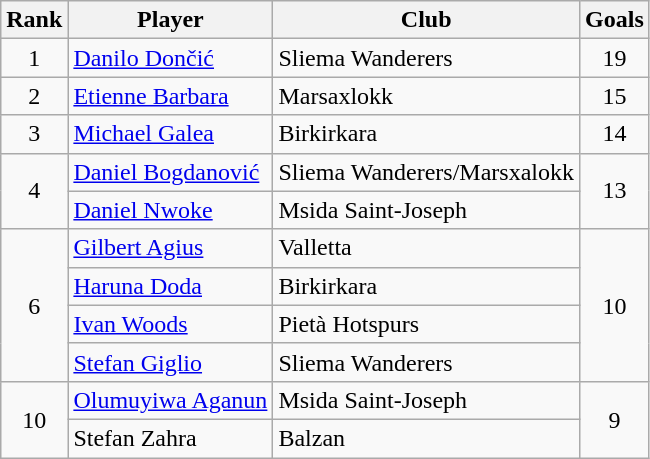<table class="wikitable" style="text-align:center">
<tr>
<th>Rank</th>
<th>Player</th>
<th>Club</th>
<th>Goals</th>
</tr>
<tr>
<td>1</td>
<td align="left"> <a href='#'>Danilo Dončić</a></td>
<td align="left">Sliema Wanderers</td>
<td>19</td>
</tr>
<tr>
<td>2</td>
<td align="left"> <a href='#'>Etienne Barbara</a></td>
<td align="left">Marsaxlokk</td>
<td>15</td>
</tr>
<tr>
<td>3</td>
<td align="left"> <a href='#'>Michael Galea</a></td>
<td align="left">Birkirkara</td>
<td>14</td>
</tr>
<tr>
<td rowspan="2">4</td>
<td align="left"> <a href='#'>Daniel Bogdanović</a></td>
<td align="left">Sliema Wanderers/Marsxalokk</td>
<td rowspan="2">13</td>
</tr>
<tr>
<td align="left"> <a href='#'>Daniel Nwoke</a></td>
<td align="left">Msida Saint-Joseph</td>
</tr>
<tr>
<td rowspan="4">6</td>
<td align="left"> <a href='#'>Gilbert Agius</a></td>
<td align="left">Valletta</td>
<td rowspan="4">10</td>
</tr>
<tr>
<td align="left"> <a href='#'>Haruna Doda</a></td>
<td align="left">Birkirkara</td>
</tr>
<tr>
<td align="left"> <a href='#'>Ivan Woods</a></td>
<td align="left">Pietà Hotspurs</td>
</tr>
<tr>
<td align="left"> <a href='#'>Stefan Giglio</a></td>
<td align="left">Sliema Wanderers</td>
</tr>
<tr>
<td rowspan="2">10</td>
<td align="left"> <a href='#'>Olumuyiwa Aganun</a></td>
<td align="left">Msida Saint-Joseph</td>
<td rowspan="2">9</td>
</tr>
<tr>
<td align="left"> Stefan Zahra</td>
<td align="left">Balzan</td>
</tr>
</table>
